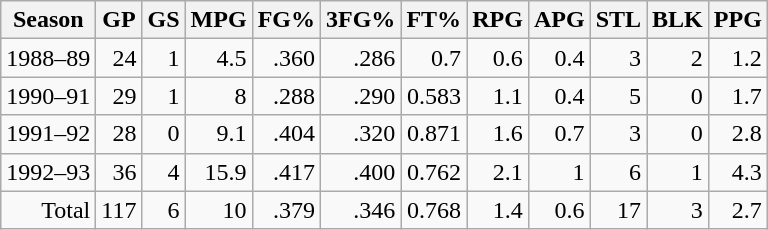<table class="wikitable sortable" style="text-align:right">
<tr>
<th>Season</th>
<th>GP</th>
<th>GS</th>
<th>MPG</th>
<th>FG%</th>
<th>3FG%</th>
<th>FT%</th>
<th>RPG</th>
<th>APG</th>
<th>STL</th>
<th>BLK</th>
<th>PPG</th>
</tr>
<tr>
<td>1988–89</td>
<td>24</td>
<td>1</td>
<td>4.5</td>
<td>.360</td>
<td>.286</td>
<td>0.7</td>
<td>0.6</td>
<td>0.4</td>
<td>3</td>
<td>2</td>
<td>1.2</td>
</tr>
<tr>
<td>1990–91</td>
<td>29</td>
<td>1</td>
<td>8</td>
<td>.288</td>
<td>.290</td>
<td>0.583</td>
<td>1.1</td>
<td>0.4</td>
<td>5</td>
<td>0</td>
<td>1.7</td>
</tr>
<tr>
<td>1991–92</td>
<td>28</td>
<td>0</td>
<td>9.1</td>
<td>.404</td>
<td>.320</td>
<td>0.871</td>
<td>1.6</td>
<td>0.7</td>
<td>3</td>
<td>0</td>
<td>2.8</td>
</tr>
<tr>
<td>1992–93</td>
<td>36</td>
<td>4</td>
<td>15.9</td>
<td>.417</td>
<td>.400</td>
<td>0.762</td>
<td>2.1</td>
<td>1</td>
<td>6</td>
<td>1</td>
<td>4.3</td>
</tr>
<tr>
<td>Total</td>
<td>117</td>
<td>6</td>
<td>10</td>
<td>.379</td>
<td>.346</td>
<td>0.768</td>
<td>1.4</td>
<td>0.6</td>
<td>17</td>
<td>3</td>
<td>2.7</td>
</tr>
</table>
